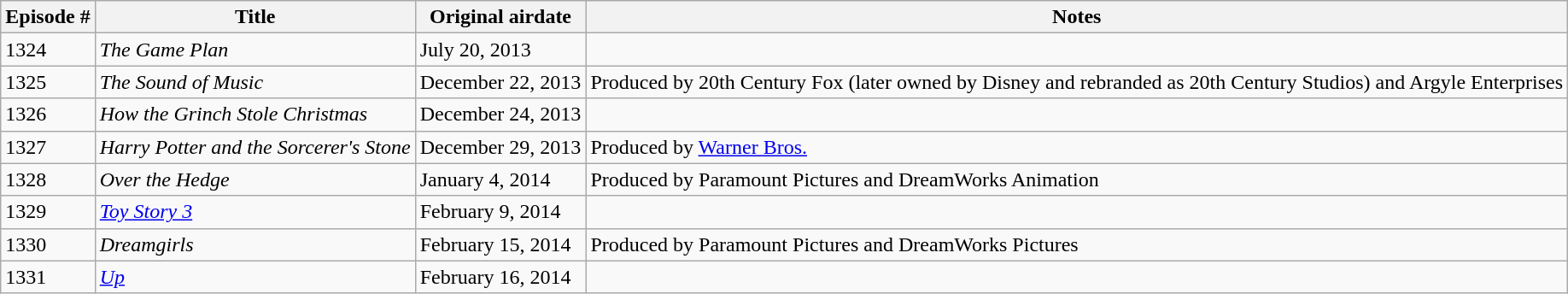<table class="wikitable sortable">
<tr>
<th>Episode #</th>
<th>Title</th>
<th>Original airdate</th>
<th>Notes</th>
</tr>
<tr>
<td>1324</td>
<td><em>The Game Plan</em></td>
<td>July 20, 2013</td>
<td></td>
</tr>
<tr>
<td>1325</td>
<td><em>The Sound of Music</em></td>
<td>December 22, 2013</td>
<td>Produced by 20th Century Fox (later owned by Disney and rebranded as 20th Century Studios) and Argyle Enterprises</td>
</tr>
<tr>
<td>1326</td>
<td><em>How the Grinch Stole Christmas</em></td>
<td>December 24, 2013</td>
<td></td>
</tr>
<tr>
<td>1327</td>
<td><em>Harry Potter and the Sorcerer's Stone</em></td>
<td>December 29, 2013</td>
<td>Produced by <a href='#'>Warner Bros.</a></td>
</tr>
<tr>
<td>1328</td>
<td><em>Over the Hedge</em></td>
<td>January 4, 2014</td>
<td>Produced by Paramount Pictures and DreamWorks Animation</td>
</tr>
<tr>
<td>1329</td>
<td><em><a href='#'>Toy Story 3</a></em></td>
<td>February 9, 2014</td>
<td></td>
</tr>
<tr>
<td>1330</td>
<td><em>Dreamgirls</em></td>
<td>February 15, 2014</td>
<td>Produced by Paramount Pictures and DreamWorks Pictures</td>
</tr>
<tr>
<td>1331</td>
<td><em><a href='#'>Up</a></em></td>
<td>February 16, 2014</td>
<td></td>
</tr>
</table>
